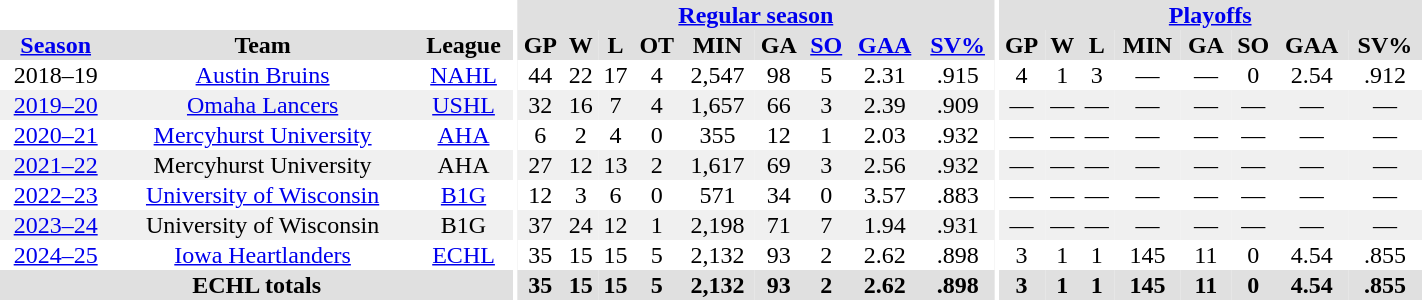<table border="0" cellpadding="1" cellspacing="0" style="text-align:center; width:75%">
<tr ALIGN="center" bgcolor="#e0e0e0">
<th align="center" colspan="3" bgcolor="#ffffff"></th>
<th align="center" rowspan="99" bgcolor="#ffffff"></th>
<th align="center" colspan="9" bgcolor="#e0e0e0"><a href='#'>Regular season</a></th>
<th align="center" rowspan="99" bgcolor="#ffffff"></th>
<th align="center" colspan="8" bgcolor="#e0e0e0"><a href='#'>Playoffs</a></th>
</tr>
<tr ALIGN="center" bgcolor="#e0e0e0">
<th><a href='#'>Season</a></th>
<th>Team</th>
<th>League</th>
<th>GP</th>
<th>W</th>
<th>L</th>
<th>OT</th>
<th>MIN</th>
<th>GA</th>
<th><a href='#'>SO</a></th>
<th><a href='#'>GAA</a></th>
<th><a href='#'>SV%</a></th>
<th>GP</th>
<th>W</th>
<th>L</th>
<th>MIN</th>
<th>GA</th>
<th>SO</th>
<th>GAA</th>
<th>SV%</th>
</tr>
<tr>
<td>2018–19</td>
<td><a href='#'>Austin Bruins</a></td>
<td><a href='#'>NAHL</a></td>
<td>44</td>
<td>22</td>
<td>17</td>
<td>4</td>
<td>2,547</td>
<td>98</td>
<td>5</td>
<td>2.31</td>
<td>.915</td>
<td>4</td>
<td>1</td>
<td>3</td>
<td>—</td>
<td>—</td>
<td>0</td>
<td>2.54</td>
<td>.912</td>
</tr>
<tr bgcolor="#f0f0f0">
<td><a href='#'>2019–20</a></td>
<td><a href='#'>Omaha Lancers</a></td>
<td><a href='#'>USHL</a></td>
<td>32</td>
<td>16</td>
<td>7</td>
<td>4</td>
<td>1,657</td>
<td>66</td>
<td>3</td>
<td>2.39</td>
<td>.909</td>
<td>—</td>
<td>—</td>
<td>—</td>
<td>—</td>
<td>—</td>
<td>—</td>
<td>—</td>
<td>—</td>
</tr>
<tr>
<td><a href='#'>2020–21</a></td>
<td><a href='#'>Mercyhurst University</a></td>
<td><a href='#'>AHA</a></td>
<td>6</td>
<td>2</td>
<td>4</td>
<td>0</td>
<td>355</td>
<td>12</td>
<td>1</td>
<td>2.03</td>
<td>.932</td>
<td>—</td>
<td>—</td>
<td>—</td>
<td>—</td>
<td>—</td>
<td>—</td>
<td>—</td>
<td>—</td>
</tr>
<tr bgcolor="#f0f0f0">
<td><a href='#'>2021–22</a></td>
<td>Mercyhurst University</td>
<td>AHA</td>
<td>27</td>
<td>12</td>
<td>13</td>
<td>2</td>
<td>1,617</td>
<td>69</td>
<td>3</td>
<td>2.56</td>
<td>.932</td>
<td>—</td>
<td>—</td>
<td>—</td>
<td>—</td>
<td>—</td>
<td>—</td>
<td>—</td>
<td>—</td>
</tr>
<tr>
<td><a href='#'>2022–23</a></td>
<td><a href='#'>University of Wisconsin</a></td>
<td><a href='#'>B1G</a></td>
<td>12</td>
<td>3</td>
<td>6</td>
<td>0</td>
<td>571</td>
<td>34</td>
<td>0</td>
<td>3.57</td>
<td>.883</td>
<td>—</td>
<td>—</td>
<td>—</td>
<td>—</td>
<td>—</td>
<td>—</td>
<td>—</td>
<td>—</td>
</tr>
<tr bgcolor="#f0f0f0">
<td><a href='#'>2023–24</a></td>
<td>University of Wisconsin</td>
<td>B1G</td>
<td>37</td>
<td>24</td>
<td>12</td>
<td>1</td>
<td>2,198</td>
<td>71</td>
<td>7</td>
<td>1.94</td>
<td>.931</td>
<td>—</td>
<td>—</td>
<td>—</td>
<td>—</td>
<td>—</td>
<td>—</td>
<td>—</td>
<td>—</td>
</tr>
<tr>
<td><a href='#'>2024–25</a></td>
<td><a href='#'>Iowa Heartlanders</a></td>
<td><a href='#'>ECHL</a></td>
<td>35</td>
<td>15</td>
<td>15</td>
<td>5</td>
<td>2,132</td>
<td>93</td>
<td>2</td>
<td>2.62</td>
<td>.898</td>
<td>3</td>
<td>1</td>
<td>1</td>
<td>145</td>
<td>11</td>
<td>0</td>
<td>4.54</td>
<td>.855</td>
</tr>
<tr bgcolor="#e0e0e0">
<th colspan=3>ECHL totals</th>
<th>35</th>
<th>15</th>
<th>15</th>
<th>5</th>
<th>2,132</th>
<th>93</th>
<th>2</th>
<th>2.62</th>
<th>.898</th>
<th>3</th>
<th>1</th>
<th>1</th>
<th>145</th>
<th>11</th>
<th>0</th>
<th>4.54</th>
<th>.855</th>
</tr>
</table>
